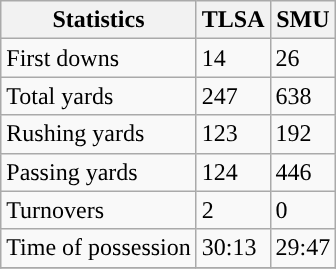<table class="wikitable" style="float: left;">
<tr>
<th>Statistics</th>
<th>TLSA</th>
<th>SMU</th>
</tr>
<tr>
<td>First downs</td>
<td>14</td>
<td>26</td>
</tr>
<tr>
<td>Total yards</td>
<td>247</td>
<td>638</td>
</tr>
<tr>
<td>Rushing yards</td>
<td>123</td>
<td>192</td>
</tr>
<tr>
<td>Passing yards</td>
<td>124</td>
<td>446</td>
</tr>
<tr>
<td>Turnovers</td>
<td>2</td>
<td>0</td>
</tr>
<tr>
<td>Time of possession</td>
<td>30:13</td>
<td>29:47</td>
</tr>
<tr>
</tr>
</table>
